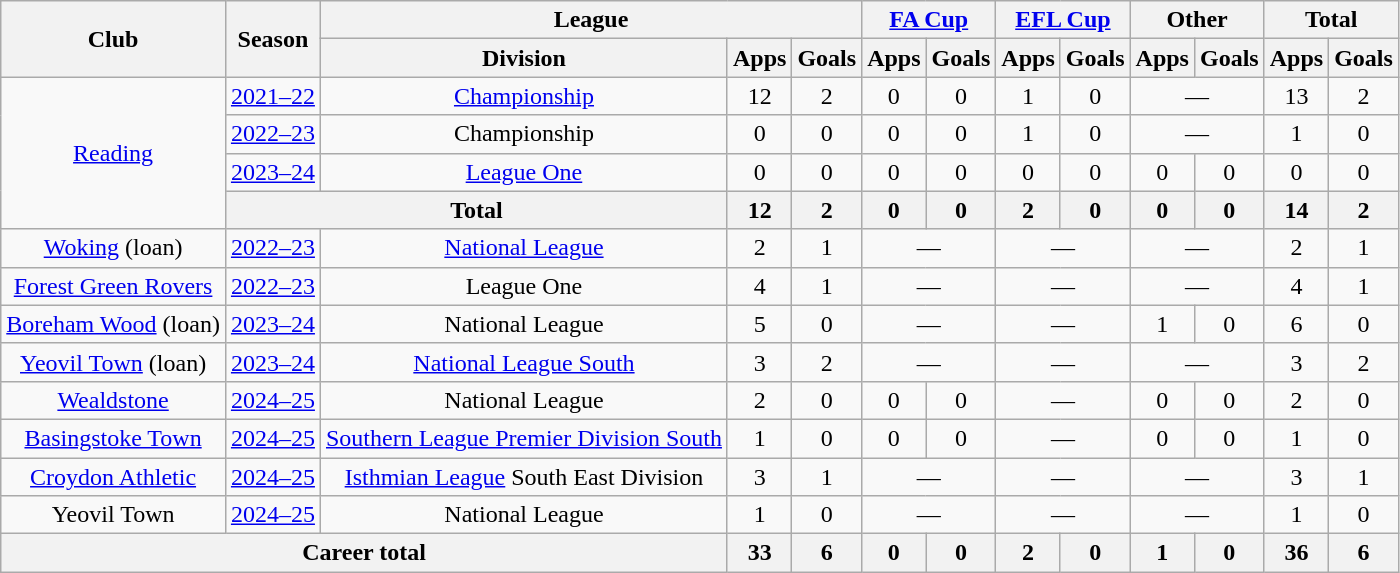<table class="wikitable" style="text-align: center;">
<tr>
<th rowspan="2">Club</th>
<th rowspan="2">Season</th>
<th colspan="3">League</th>
<th colspan="2"><a href='#'>FA Cup</a></th>
<th colspan="2"><a href='#'>EFL Cup</a></th>
<th colspan="2">Other</th>
<th colspan="2">Total</th>
</tr>
<tr>
<th>Division</th>
<th>Apps</th>
<th>Goals</th>
<th>Apps</th>
<th>Goals</th>
<th>Apps</th>
<th>Goals</th>
<th>Apps</th>
<th>Goals</th>
<th>Apps</th>
<th>Goals</th>
</tr>
<tr>
<td rowspan="4"><a href='#'>Reading</a></td>
<td><a href='#'>2021–22</a></td>
<td><a href='#'>Championship</a></td>
<td>12</td>
<td>2</td>
<td>0</td>
<td>0</td>
<td>1</td>
<td>0</td>
<td colspan="2">—</td>
<td>13</td>
<td>2</td>
</tr>
<tr>
<td><a href='#'>2022–23</a></td>
<td>Championship</td>
<td>0</td>
<td>0</td>
<td>0</td>
<td>0</td>
<td>1</td>
<td>0</td>
<td colspan="2">—</td>
<td>1</td>
<td>0</td>
</tr>
<tr>
<td><a href='#'>2023–24</a></td>
<td><a href='#'>League One</a></td>
<td>0</td>
<td>0</td>
<td>0</td>
<td>0</td>
<td>0</td>
<td>0</td>
<td>0</td>
<td>0</td>
<td>0</td>
<td>0</td>
</tr>
<tr>
<th colspan="2">Total</th>
<th>12</th>
<th>2</th>
<th>0</th>
<th>0</th>
<th>2</th>
<th>0</th>
<th>0</th>
<th>0</th>
<th>14</th>
<th>2</th>
</tr>
<tr>
<td><a href='#'>Woking</a> (loan)</td>
<td><a href='#'>2022–23</a></td>
<td><a href='#'>National League</a></td>
<td>2</td>
<td>1</td>
<td colspan="2">—</td>
<td colspan="2">—</td>
<td colspan="2">—</td>
<td>2</td>
<td>1</td>
</tr>
<tr>
<td><a href='#'>Forest Green Rovers</a></td>
<td><a href='#'>2022–23</a></td>
<td>League One</td>
<td>4</td>
<td>1</td>
<td colspan="2">—</td>
<td colspan="2">—</td>
<td colspan="2">—</td>
<td>4</td>
<td>1</td>
</tr>
<tr>
<td><a href='#'>Boreham Wood</a> (loan)</td>
<td><a href='#'>2023–24</a></td>
<td>National League</td>
<td>5</td>
<td>0</td>
<td colspan="2">—</td>
<td colspan="2">—</td>
<td>1</td>
<td>0</td>
<td>6</td>
<td>0</td>
</tr>
<tr>
<td><a href='#'>Yeovil Town</a> (loan)</td>
<td><a href='#'>2023–24</a></td>
<td><a href='#'>National League South</a></td>
<td>3</td>
<td>2</td>
<td colspan="2">—</td>
<td colspan="2">—</td>
<td colspan="2">—</td>
<td>3</td>
<td>2</td>
</tr>
<tr>
<td><a href='#'>Wealdstone</a></td>
<td><a href='#'>2024–25</a></td>
<td>National League</td>
<td>2</td>
<td>0</td>
<td>0</td>
<td>0</td>
<td colspan="2">—</td>
<td>0</td>
<td>0</td>
<td>2</td>
<td>0</td>
</tr>
<tr>
<td><a href='#'>Basingstoke Town</a></td>
<td><a href='#'>2024–25</a></td>
<td><a href='#'>Southern League Premier Division South</a></td>
<td>1</td>
<td>0</td>
<td>0</td>
<td>0</td>
<td colspan="2">—</td>
<td>0</td>
<td>0</td>
<td>1</td>
<td>0</td>
</tr>
<tr>
<td><a href='#'>Croydon Athletic</a></td>
<td><a href='#'>2024–25</a></td>
<td><a href='#'>Isthmian League</a> South East Division</td>
<td>3</td>
<td>1</td>
<td colspan="2">—</td>
<td colspan="2">—</td>
<td colspan="2">—</td>
<td>3</td>
<td>1</td>
</tr>
<tr>
<td>Yeovil Town</td>
<td><a href='#'>2024–25</a></td>
<td>National League</td>
<td>1</td>
<td>0</td>
<td colspan="2">—</td>
<td colspan="2">—</td>
<td colspan="2">—</td>
<td>1</td>
<td>0</td>
</tr>
<tr>
<th colspan="3">Career total</th>
<th>33</th>
<th>6</th>
<th>0</th>
<th>0</th>
<th>2</th>
<th>0</th>
<th>1</th>
<th>0</th>
<th>36</th>
<th>6</th>
</tr>
</table>
